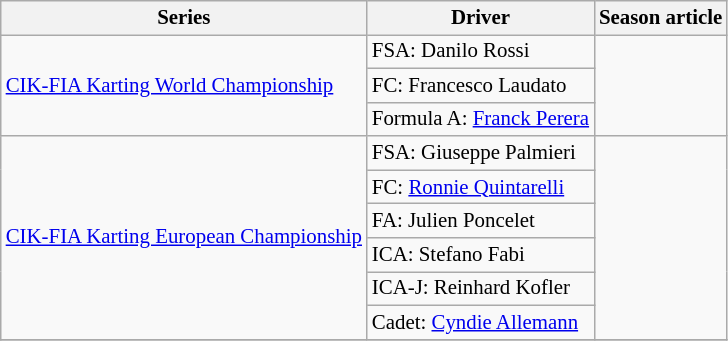<table class="wikitable" style="font-size: 87%;">
<tr>
<th>Series</th>
<th>Driver</th>
<th>Season article</th>
</tr>
<tr>
<td rowspan=3><a href='#'>CIK-FIA Karting World Championship</a></td>
<td>FSA:  Danilo Rossi</td>
<td rowspan=3></td>
</tr>
<tr>
<td>FC:  Francesco Laudato</td>
</tr>
<tr>
<td>Formula A:  <a href='#'>Franck Perera</a></td>
</tr>
<tr>
<td rowspan=6><a href='#'>CIK-FIA Karting European Championship</a></td>
<td>FSA:  Giuseppe Palmieri</td>
<td rowspan=6></td>
</tr>
<tr>
<td>FC:  <a href='#'>Ronnie Quintarelli</a></td>
</tr>
<tr>
<td>FA:  Julien Poncelet</td>
</tr>
<tr>
<td>ICA:  Stefano Fabi</td>
</tr>
<tr>
<td>ICA-J:  Reinhard Kofler</td>
</tr>
<tr>
<td>Cadet:  <a href='#'>Cyndie Allemann</a></td>
</tr>
<tr>
</tr>
</table>
